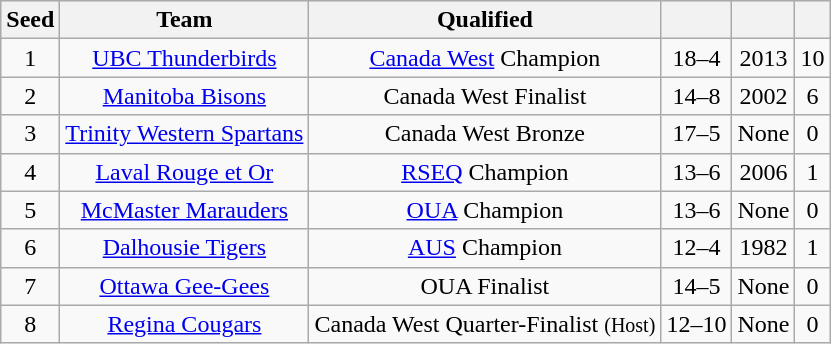<table class="wikitable sortable" style="text-align: center;">
<tr bgcolor="#efefef" align=center>
<th align=left>Seed</th>
<th align=left>Team</th>
<th align=left>Qualified</th>
<th align=left></th>
<th align=left></th>
<th align=left></th>
</tr>
<tr align=center>
<td>1</td>
<td><a href='#'>UBC Thunderbirds</a></td>
<td><a href='#'>Canada West</a> Champion</td>
<td>18–4</td>
<td>2013</td>
<td>10</td>
</tr>
<tr align=center>
<td>2</td>
<td><a href='#'>Manitoba Bisons</a></td>
<td>Canada West Finalist</td>
<td>14–8</td>
<td>2002</td>
<td>6</td>
</tr>
<tr align=center>
<td>3</td>
<td><a href='#'>Trinity Western Spartans</a></td>
<td>Canada West Bronze</td>
<td>17–5</td>
<td>None</td>
<td>0</td>
</tr>
<tr align=center>
<td>4</td>
<td><a href='#'>Laval Rouge et Or</a></td>
<td><a href='#'>RSEQ</a> Champion</td>
<td>13–6</td>
<td>2006</td>
<td>1</td>
</tr>
<tr align=center>
<td>5</td>
<td><a href='#'>McMaster Marauders</a></td>
<td><a href='#'>OUA</a> Champion</td>
<td>13–6</td>
<td>None</td>
<td>0</td>
</tr>
<tr align=center>
<td>6</td>
<td><a href='#'>Dalhousie Tigers</a></td>
<td><a href='#'>AUS</a> Champion</td>
<td>12–4</td>
<td>1982</td>
<td>1</td>
</tr>
<tr align=center>
<td>7</td>
<td><a href='#'>Ottawa Gee-Gees</a></td>
<td>OUA Finalist</td>
<td>14–5</td>
<td>None</td>
<td>0</td>
</tr>
<tr align=center>
<td>8</td>
<td><a href='#'>Regina Cougars</a></td>
<td>Canada West Quarter-Finalist <small>(Host)</small></td>
<td>12–10</td>
<td>None</td>
<td>0</td>
</tr>
</table>
